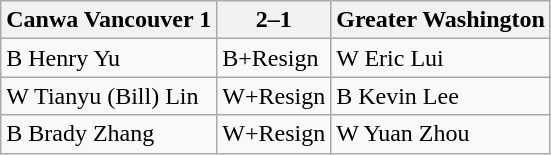<table class="wikitable">
<tr>
<th>Canwa Vancouver 1</th>
<th>2–1</th>
<th>Greater Washington</th>
</tr>
<tr>
<td>B Henry Yu</td>
<td>B+Resign</td>
<td>W Eric Lui</td>
</tr>
<tr>
<td>W Tianyu (Bill) Lin</td>
<td>W+Resign</td>
<td>B Kevin Lee</td>
</tr>
<tr>
<td>B Brady Zhang</td>
<td>W+Resign</td>
<td>W Yuan Zhou</td>
</tr>
</table>
